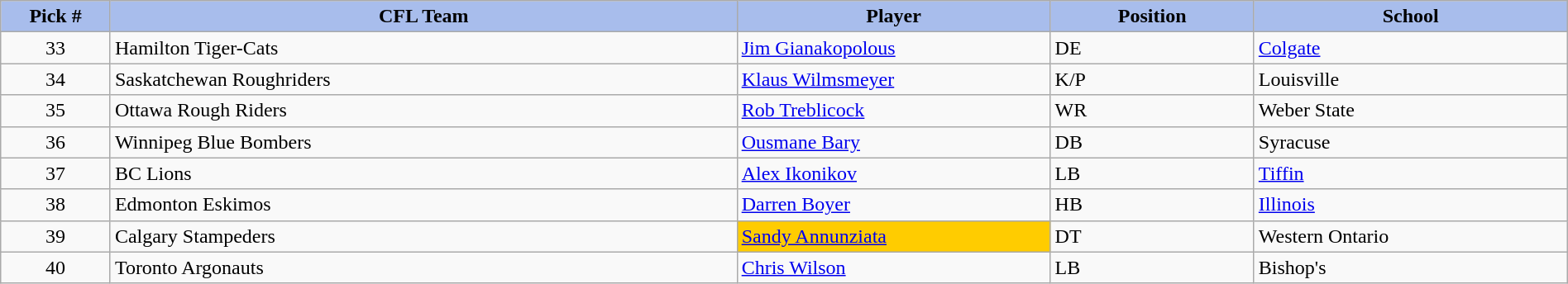<table class="wikitable" style="width: 100%">
<tr>
<th style="background:#a8bdec; width:7%;">Pick #</th>
<th style="width:40%; background:#a8bdec;">CFL Team</th>
<th style="width:20%; background:#a8bdec;">Player</th>
<th style="width:13%; background:#a8bdec;">Position</th>
<th style="width:20%; background:#a8bdec;">School</th>
</tr>
<tr>
<td align=center>33</td>
<td>Hamilton Tiger-Cats</td>
<td><a href='#'>Jim Gianakopolous</a></td>
<td>DE</td>
<td><a href='#'>Colgate</a></td>
</tr>
<tr>
<td align=center>34</td>
<td>Saskatchewan Roughriders</td>
<td><a href='#'>Klaus Wilmsmeyer</a></td>
<td>K/P</td>
<td>Louisville</td>
</tr>
<tr>
<td align=center>35</td>
<td>Ottawa Rough Riders</td>
<td><a href='#'>Rob Treblicock</a></td>
<td>WR</td>
<td>Weber State</td>
</tr>
<tr>
<td align=center>36</td>
<td>Winnipeg Blue Bombers</td>
<td><a href='#'>Ousmane Bary</a></td>
<td>DB</td>
<td>Syracuse</td>
</tr>
<tr>
<td align=center>37</td>
<td>BC Lions</td>
<td><a href='#'>Alex Ikonikov</a></td>
<td>LB</td>
<td><a href='#'>Tiffin</a></td>
</tr>
<tr>
<td align=center>38</td>
<td>Edmonton Eskimos</td>
<td><a href='#'>Darren Boyer</a></td>
<td>HB</td>
<td><a href='#'>Illinois</a></td>
</tr>
<tr>
<td align=center>39</td>
<td>Calgary Stampeders</td>
<td bgcolor="#FFCC00"><a href='#'>Sandy Annunziata</a></td>
<td>DT</td>
<td>Western Ontario</td>
</tr>
<tr>
<td align=center>40</td>
<td>Toronto Argonauts</td>
<td><a href='#'>Chris Wilson</a></td>
<td>LB</td>
<td>Bishop's</td>
</tr>
</table>
